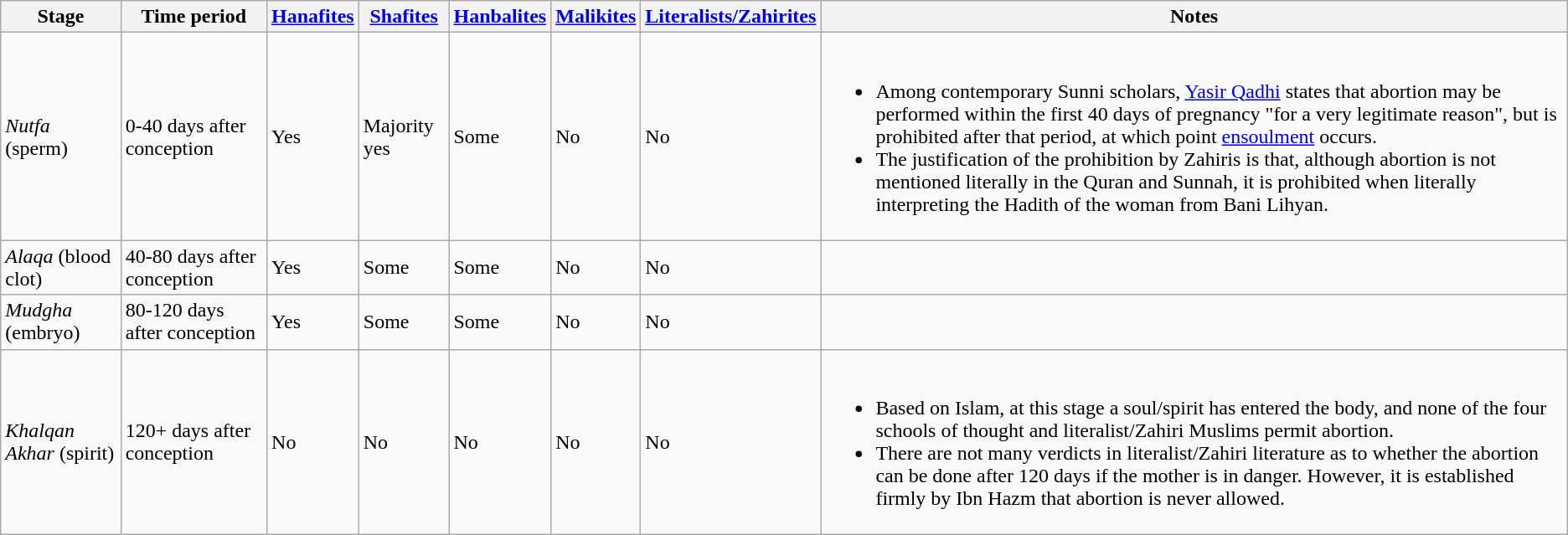<table class="wikitable">
<tr>
<th>Stage</th>
<th>Time period</th>
<th><a href='#'>Hanafites</a></th>
<th><a href='#'>Shafites</a></th>
<th><a href='#'>Hanbalites</a></th>
<th><a href='#'>Malikites</a></th>
<th><a href='#'>Literalists/Zahirites</a></th>
<th>Notes</th>
</tr>
<tr>
<td><em>Nutfa</em> (sperm)</td>
<td>0-40 days after conception</td>
<td>Yes</td>
<td>Majority yes</td>
<td>Some</td>
<td>No</td>
<td>No</td>
<td><br><ul><li>Among contemporary Sunni scholars, <a href='#'>Yasir Qadhi</a> states that abortion may be performed within the first 40 days of pregnancy "for a very legitimate reason", but is prohibited after that period, at which point <a href='#'>ensoulment</a> occurs.</li><li>The justification of the prohibition by Zahiris is that, although abortion is not mentioned literally in the Quran and Sunnah, it is prohibited when literally interpreting the Hadith of the woman from Bani Lihyan.</li></ul></td>
</tr>
<tr>
<td><em>Alaqa</em> (blood clot)</td>
<td>40-80 days after conception</td>
<td>Yes</td>
<td>Some</td>
<td>Some</td>
<td>No</td>
<td>No</td>
<td></td>
</tr>
<tr>
<td><em>Mudgha</em> (embryo)</td>
<td>80-120 days after conception</td>
<td>Yes</td>
<td>Some</td>
<td>Some</td>
<td>No</td>
<td>No</td>
<td></td>
</tr>
<tr>
<td><em>Khalqan Akhar</em> (spirit)</td>
<td>120+ days after conception</td>
<td>No</td>
<td>No</td>
<td>No</td>
<td>No</td>
<td>No</td>
<td><br><ul><li>Based on Islam, at this stage a soul/spirit has entered the body, and none of the four schools of thought and literalist/Zahiri Muslims permit abortion.</li><li>There are not many verdicts in literalist/Zahiri literature as to whether the abortion can be done after 120 days if the mother is in danger. However, it is established firmly by Ibn Hazm that abortion is never allowed.</li></ul></td>
</tr>
</table>
